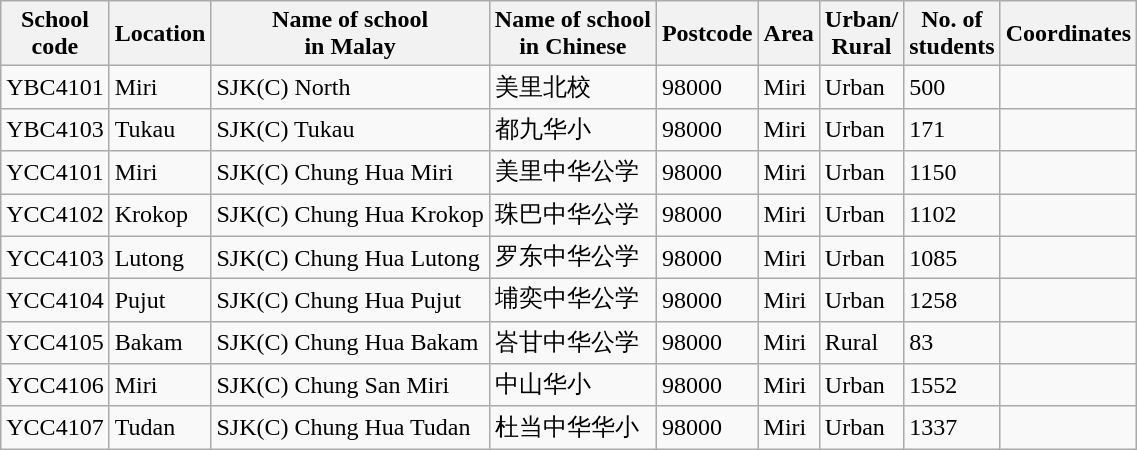<table class="wikitable sortable">
<tr>
<th>School<br>code</th>
<th>Location</th>
<th>Name of school<br>in Malay</th>
<th>Name of school<br>in Chinese</th>
<th>Postcode</th>
<th>Area</th>
<th>Urban/<br>Rural</th>
<th>No. of<br>students</th>
<th>Coordinates</th>
</tr>
<tr>
<td>YBC4101</td>
<td>Miri</td>
<td>SJK(C) North</td>
<td>美里北校</td>
<td>98000</td>
<td>Miri</td>
<td>Urban</td>
<td>500</td>
<td></td>
</tr>
<tr>
<td>YBC4103</td>
<td>Tukau</td>
<td>SJK(C) Tukau</td>
<td>都九华小</td>
<td>98000</td>
<td>Miri</td>
<td>Urban</td>
<td>171</td>
<td></td>
</tr>
<tr>
<td>YCC4101</td>
<td>Miri</td>
<td>SJK(C) Chung Hua Miri</td>
<td>美里中华公学</td>
<td>98000</td>
<td>Miri</td>
<td>Urban</td>
<td>1150</td>
<td></td>
</tr>
<tr>
<td>YCC4102</td>
<td>Krokop</td>
<td>SJK(C) Chung Hua Krokop</td>
<td>珠巴中华公学</td>
<td>98000</td>
<td>Miri</td>
<td>Urban</td>
<td>1102</td>
<td></td>
</tr>
<tr>
<td>YCC4103</td>
<td>Lutong</td>
<td>SJK(C) Chung Hua Lutong</td>
<td>罗东中华公学</td>
<td>98000</td>
<td>Miri</td>
<td>Urban</td>
<td>1085</td>
<td></td>
</tr>
<tr>
<td>YCC4104</td>
<td>Pujut</td>
<td>SJK(C) Chung Hua Pujut</td>
<td>埔奕中华公学</td>
<td>98000</td>
<td>Miri</td>
<td>Urban</td>
<td>1258</td>
<td></td>
</tr>
<tr>
<td>YCC4105</td>
<td>Bakam</td>
<td>SJK(C) Chung Hua Bakam</td>
<td>峇甘中华公学</td>
<td>98000</td>
<td>Miri</td>
<td>Rural</td>
<td>83</td>
<td></td>
</tr>
<tr>
<td>YCC4106</td>
<td>Miri</td>
<td>SJK(C) Chung San Miri</td>
<td>中山华小</td>
<td>98000</td>
<td>Miri</td>
<td>Urban</td>
<td>1552</td>
<td></td>
</tr>
<tr>
<td>YCC4107</td>
<td>Tudan</td>
<td>SJK(C) Chung Hua Tudan</td>
<td>杜当中华华小</td>
<td>98000</td>
<td>Miri</td>
<td>Urban</td>
<td>1337</td>
<td></td>
</tr>
</table>
